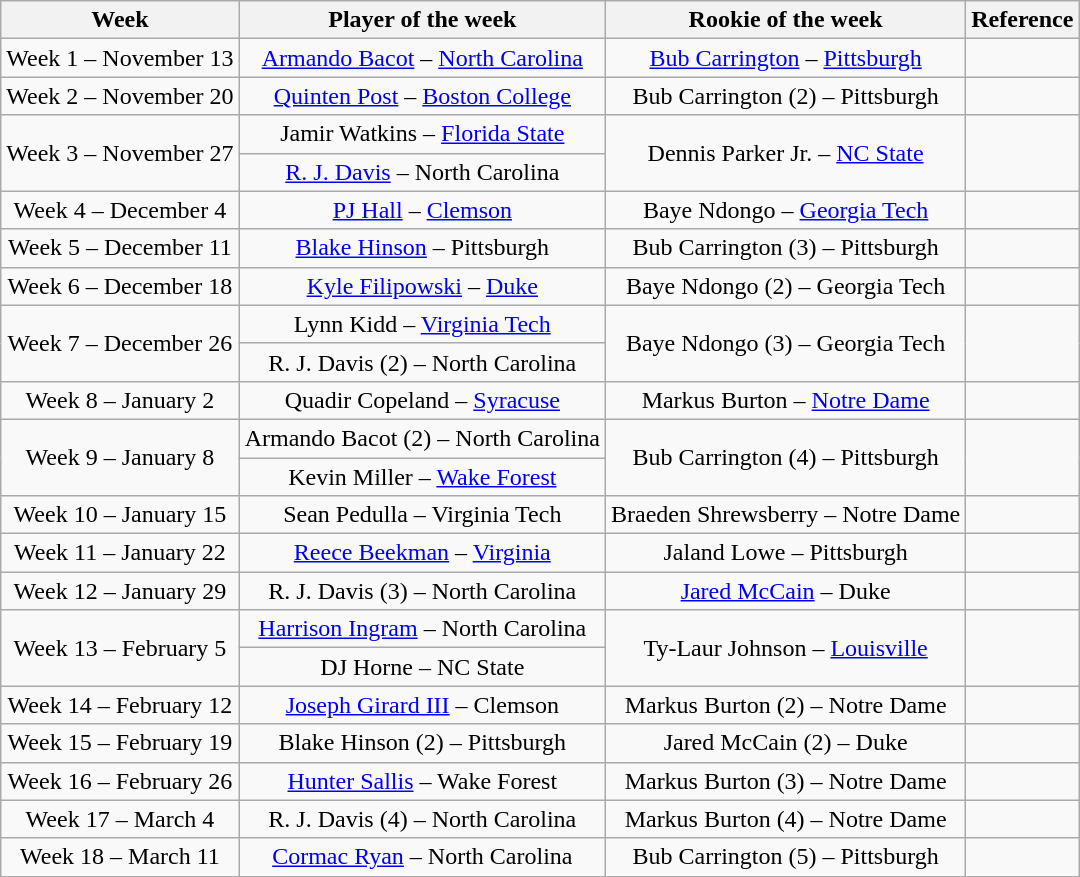<table class="wikitable" border="1" style="text-align:center;">
<tr>
<th>Week</th>
<th>Player of the week</th>
<th>Rookie of the week</th>
<th>Reference</th>
</tr>
<tr>
<td>Week 1 – November 13</td>
<td><a href='#'>Armando Bacot</a> – <a href='#'>North Carolina</a></td>
<td><a href='#'>Bub Carrington</a> – <a href='#'>Pittsburgh</a></td>
<td></td>
</tr>
<tr>
<td>Week 2 – November 20</td>
<td><a href='#'>Quinten Post</a> – <a href='#'>Boston College</a></td>
<td>Bub Carrington (2) – Pittsburgh</td>
<td></td>
</tr>
<tr>
<td rowspan=2>Week 3 – November 27</td>
<td>Jamir Watkins – <a href='#'>Florida State</a></td>
<td rowspan=2>Dennis Parker Jr. – <a href='#'>NC State</a></td>
<td rowspan=2></td>
</tr>
<tr>
<td><a href='#'>R. J. Davis</a> – North Carolina</td>
</tr>
<tr>
<td>Week 4 – December 4</td>
<td><a href='#'>PJ Hall</a> – <a href='#'>Clemson</a></td>
<td>Baye Ndongo – <a href='#'>Georgia Tech</a></td>
<td></td>
</tr>
<tr>
<td>Week 5 – December 11</td>
<td><a href='#'>Blake Hinson</a> – Pittsburgh</td>
<td>Bub Carrington (3) – Pittsburgh</td>
<td></td>
</tr>
<tr>
<td>Week 6 – December 18</td>
<td><a href='#'>Kyle Filipowski</a> – <a href='#'>Duke</a></td>
<td>Baye Ndongo (2) – Georgia Tech</td>
<td></td>
</tr>
<tr>
<td rowspan=2>Week 7 – December 26</td>
<td>Lynn Kidd – <a href='#'>Virginia Tech</a></td>
<td rowspan=2>Baye Ndongo (3) – Georgia Tech</td>
<td rowspan=2></td>
</tr>
<tr>
<td>R. J. Davis (2) – North Carolina</td>
</tr>
<tr>
<td>Week 8 – January 2</td>
<td>Quadir Copeland – <a href='#'>Syracuse</a></td>
<td>Markus Burton – <a href='#'>Notre Dame</a></td>
<td></td>
</tr>
<tr>
<td rowspan=2>Week 9 – January 8</td>
<td>Armando Bacot (2) – North Carolina</td>
<td rowspan=2>Bub Carrington (4) – Pittsburgh</td>
<td rowspan=2></td>
</tr>
<tr>
<td>Kevin Miller – <a href='#'>Wake Forest</a></td>
</tr>
<tr>
<td>Week 10 – January 15</td>
<td>Sean Pedulla – Virginia Tech</td>
<td>Braeden Shrewsberry – Notre Dame</td>
<td></td>
</tr>
<tr>
<td>Week 11 – January 22</td>
<td><a href='#'>Reece Beekman</a> – <a href='#'>Virginia</a></td>
<td>Jaland Lowe – Pittsburgh</td>
<td></td>
</tr>
<tr>
<td>Week 12 – January 29</td>
<td>R. J. Davis (3) – North Carolina</td>
<td><a href='#'>Jared McCain</a> – Duke</td>
<td></td>
</tr>
<tr>
<td rowspan=2>Week 13 – February 5</td>
<td><a href='#'>Harrison Ingram</a> – North Carolina</td>
<td rowspan=2>Ty-Laur Johnson – <a href='#'>Louisville</a></td>
<td rowspan=2></td>
</tr>
<tr>
<td>DJ Horne – NC State</td>
</tr>
<tr>
<td>Week 14 – February 12</td>
<td><a href='#'>Joseph Girard III</a> – Clemson</td>
<td>Markus Burton (2) – Notre Dame</td>
<td></td>
</tr>
<tr>
<td>Week 15 – February 19</td>
<td>Blake Hinson (2) – Pittsburgh</td>
<td>Jared McCain (2) – Duke</td>
<td></td>
</tr>
<tr>
<td>Week 16 – February 26</td>
<td><a href='#'>Hunter Sallis</a> – Wake Forest</td>
<td>Markus Burton (3) – Notre Dame</td>
<td></td>
</tr>
<tr>
<td>Week 17 – March 4</td>
<td>R. J. Davis (4) – North Carolina</td>
<td>Markus Burton (4) – Notre Dame</td>
<td></td>
</tr>
<tr>
<td>Week 18 – March 11</td>
<td><a href='#'>Cormac Ryan</a> – North Carolina</td>
<td>Bub Carrington (5) – Pittsburgh</td>
<td></td>
</tr>
</table>
